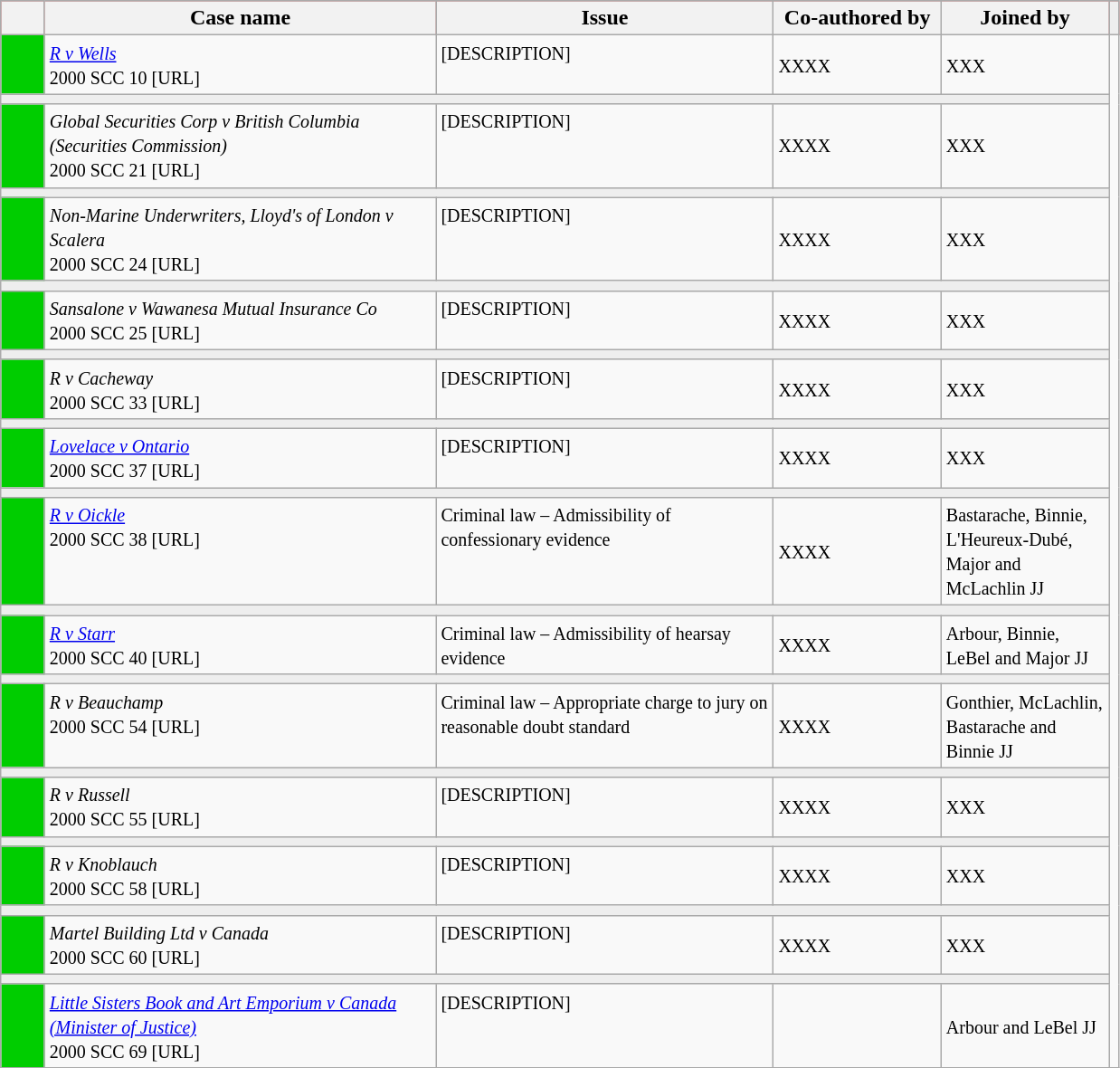<table class="wikitable" width=825>
<tr bgcolor="[COLOUR]">
<th width=25px></th>
<th width=35%>Case name</th>
<th>Issue</th>
<th width=15%>Co-authored by</th>
<th width=15%>Joined by</th>
<td bgcolor=#EEEEEE colspan=5 valign=top><small></small></td>
</tr>
<tr>
<td bgcolor="00cd00"></td>
<td align=left valign=top><small><em><a href='#'>R v Wells</a></em><br> 2000 SCC 10 [URL]</small></td>
<td valign=top><small>[DESCRIPTION]</small></td>
<td><small>XXXX</small></td>
<td><small> XXX</small></td>
</tr>
<tr>
<td bgcolor=#EEEEEE colspan=5 valign=top><small></small></td>
</tr>
<tr>
<td bgcolor="00cd00"></td>
<td align=left valign=top><small><em>Global Securities Corp v British Columbia (Securities Commission)</em><br>2000 SCC 21 [URL]</small></td>
<td valign=top><small>[DESCRIPTION]</small></td>
<td><small>XXXX</small></td>
<td><small> XXX</small></td>
</tr>
<tr>
<td bgcolor=#EEEEEE colspan=5 valign=top><small></small></td>
</tr>
<tr>
<td bgcolor="00cd00"></td>
<td align=left valign=top><small><em>Non-Marine Underwriters, Lloyd's of London v Scalera</em><br>2000 SCC 24 [URL]</small></td>
<td valign=top><small>[DESCRIPTION]</small></td>
<td><small>XXXX</small></td>
<td><small> XXX</small></td>
</tr>
<tr>
<td bgcolor=#EEEEEE colspan=5 valign=top><small></small></td>
</tr>
<tr>
<td bgcolor="00cd00"></td>
<td align=left valign=top><small><em>Sansalone v Wawanesa Mutual Insurance Co</em><br> 2000 SCC 25 [URL]</small></td>
<td valign=top><small>[DESCRIPTION]</small></td>
<td><small>XXXX</small></td>
<td><small> XXX</small></td>
</tr>
<tr>
<td bgcolor=#EEEEEE colspan=5 valign=top><small></small></td>
</tr>
<tr>
<td bgcolor="00cd00"></td>
<td align=left valign=top><small><em>R v Cacheway</em><br> 2000 SCC 33 [URL]</small></td>
<td valign=top><small>[DESCRIPTION]</small></td>
<td><small>XXXX</small></td>
<td><small> XXX</small></td>
</tr>
<tr>
<td bgcolor=#EEEEEE colspan=5 valign=top><small></small></td>
</tr>
<tr>
<td bgcolor="00cd00"></td>
<td align=left valign=top><small><em><a href='#'>Lovelace v Ontario</a></em><br>2000 SCC 37 [URL]</small></td>
<td valign=top><small>[DESCRIPTION]</small></td>
<td><small>XXXX</small></td>
<td><small> XXX</small></td>
</tr>
<tr>
<td bgcolor=#EEEEEE colspan=5 valign=top><small></small></td>
</tr>
<tr>
<td bgcolor="00cd00"></td>
<td align=left valign=top><small><em><a href='#'>R v Oickle</a></em><br>2000 SCC 38 [URL]</small></td>
<td valign=top><small> Criminal law – Admissibility of confessionary evidence</small></td>
<td><small>XXXX</small></td>
<td><small> Bastarache, Binnie, L'Heureux-Dubé, Major and McLachlin JJ</small></td>
</tr>
<tr>
<td bgcolor=#EEEEEE colspan=5 valign=top><small></small></td>
</tr>
<tr>
<td bgcolor="00cd00"></td>
<td align=left valign=top><small><em><a href='#'>R v Starr</a></em><br> 2000 SCC 40 [URL]</small></td>
<td valign=top><small>Criminal law – Admissibility of hearsay evidence</small></td>
<td><small>XXXX</small></td>
<td><small> Arbour, Binnie, LeBel and Major JJ</small></td>
</tr>
<tr>
<td bgcolor=#EEEEEE colspan=5 valign=top><small></small></td>
</tr>
<tr>
<td bgcolor="00cd00"></td>
<td align=left valign=top><small><em>R v Beauchamp</em><br>2000 SCC 54 [URL]</small></td>
<td valign=top><small>Criminal law – Appropriate charge to jury on reasonable doubt standard</small></td>
<td><small>XXXX</small></td>
<td><small> Gonthier, McLachlin, Bastarache and Binnie JJ</small></td>
</tr>
<tr>
<td bgcolor=#EEEEEE colspan=5 valign=top><small></small></td>
</tr>
<tr>
<td bgcolor="00cd00"></td>
<td align=left valign=top><small><em>R v Russell</em><br>2000 SCC 55 [URL]</small></td>
<td valign=top><small>[DESCRIPTION]</small></td>
<td><small>XXXX</small></td>
<td><small> XXX</small></td>
</tr>
<tr>
<td bgcolor=#EEEEEE colspan=5 valign=top><small></small></td>
</tr>
<tr>
<td bgcolor="00cd00"></td>
<td align=left valign=top><small><em>R v Knoblauch</em><br>2000 SCC 58 [URL]</small></td>
<td valign=top><small>[DESCRIPTION]</small></td>
<td><small>XXXX</small></td>
<td><small> XXX</small></td>
</tr>
<tr>
<td bgcolor=#EEEEEE colspan=5 valign=top><small></small></td>
</tr>
<tr>
<td bgcolor="00cd00"></td>
<td align=left valign=top><small><em>Martel Building Ltd v Canada</em><br>2000 SCC 60 [URL]</small></td>
<td valign=top><small>[DESCRIPTION]</small></td>
<td><small>XXXX</small></td>
<td><small> XXX</small></td>
</tr>
<tr>
<td bgcolor=#EEEEEE colspan=5 valign=top><small></small></td>
</tr>
<tr>
<td bgcolor="00cd00"></td>
<td align=left valign=top><small><em><a href='#'>Little Sisters Book and Art Emporium v Canada (Minister of Justice)</a></em><br>2000 SCC 69 [URL]</small></td>
<td valign=top><small>[DESCRIPTION]</small></td>
<td><small></small></td>
<td><small> Arbour and LeBel JJ</small></td>
</tr>
<tr>
</tr>
</table>
